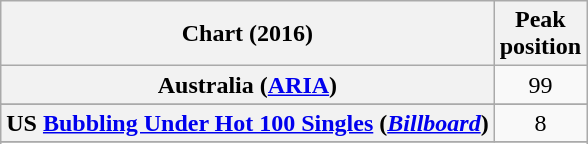<table class="wikitable sortable plainrowheaders" style="text-align:center">
<tr>
<th scope="col">Chart (2016)</th>
<th scope="col">Peak<br> position</th>
</tr>
<tr>
<th scope="row">Australia (<a href='#'>ARIA</a>)</th>
<td>99</td>
</tr>
<tr>
</tr>
<tr>
</tr>
<tr>
</tr>
<tr>
<th scope="row">US <a href='#'>Bubbling Under Hot 100 Singles</a> (<em><a href='#'>Billboard</a></em>)</th>
<td>8</td>
</tr>
<tr>
</tr>
<tr>
</tr>
</table>
